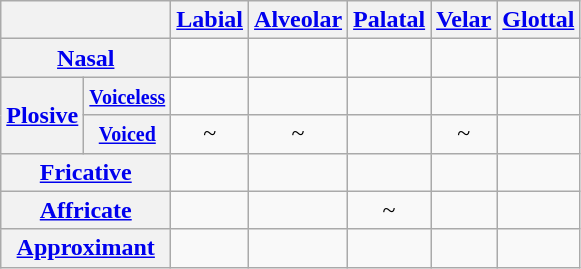<table class="wikitable" style="text-align:center;">
<tr>
<th colspan="2"></th>
<th><a href='#'>Labial</a></th>
<th><a href='#'>Alveolar</a></th>
<th><a href='#'>Palatal</a></th>
<th><a href='#'>Velar</a></th>
<th><a href='#'>Glottal</a></th>
</tr>
<tr>
<th colspan="2"><a href='#'>Nasal</a></th>
<td> </td>
<td> </td>
<td></td>
<td></td>
</tr>
<tr>
<th rowspan="2"><a href='#'>Plosive</a></th>
<th><small><a href='#'>Voiceless</a></small></th>
<td> </td>
<td> </td>
<td></td>
<td> </td>
<td></td>
</tr>
<tr>
<th><small><a href='#'>Voiced</a></small></th>
<td> ~  </td>
<td> ~  </td>
<td></td>
<td> ~  </td>
<td></td>
</tr>
<tr>
<th colspan="2"><a href='#'>Fricative</a></th>
<td> </td>
<td> </td>
<td></td>
<td></td>
<td> </td>
</tr>
<tr>
<th colspan="2"><a href='#'>Affricate</a></th>
<td></td>
<td></td>
<td> ~  </td>
<td></td>
<td></td>
</tr>
<tr>
<th colspan="2"><a href='#'>Approximant</a></th>
<td> </td>
<td></td>
<td> </td>
<td></td>
<td></td>
</tr>
</table>
